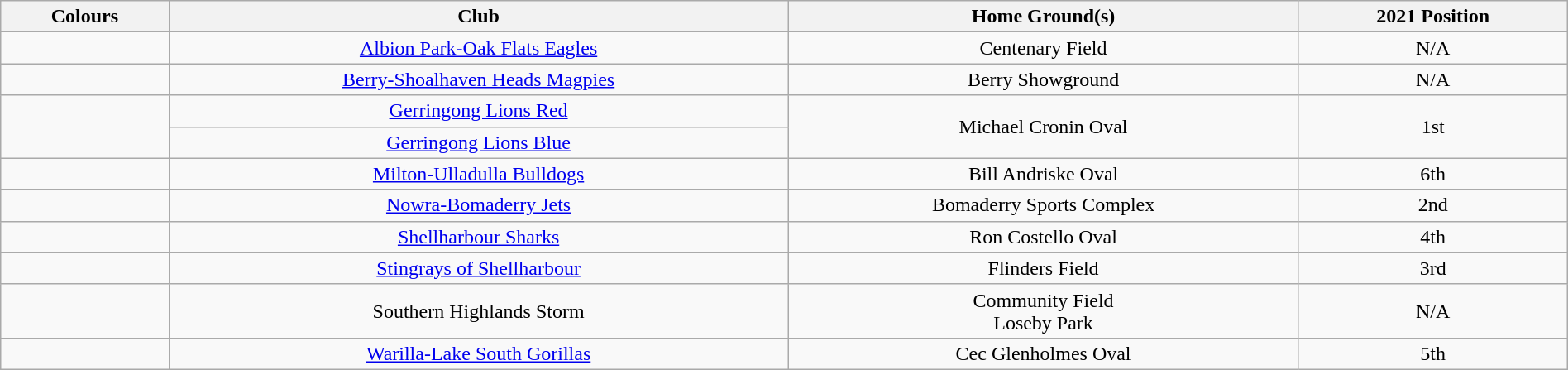<table class="wikitable" style="width:100%; text-align:center;">
<tr>
<th>Colours</th>
<th>Club</th>
<th>Home Ground(s)</th>
<th>2021 Position</th>
</tr>
<tr>
<td></td>
<td><a href='#'>Albion Park-Oak Flats Eagles</a></td>
<td>Centenary Field</td>
<td>N/A</td>
</tr>
<tr>
<td></td>
<td><a href='#'>Berry-Shoalhaven Heads Magpies</a></td>
<td>Berry Showground</td>
<td>N/A</td>
</tr>
<tr>
<td rowspan="2"></td>
<td><a href='#'>Gerringong Lions Red</a></td>
<td rowspan="2">Michael Cronin Oval</td>
<td rowspan="2">1st</td>
</tr>
<tr>
<td><a href='#'>Gerringong Lions Blue</a></td>
</tr>
<tr>
<td></td>
<td><a href='#'>Milton-Ulladulla Bulldogs</a></td>
<td>Bill Andriske Oval</td>
<td>6th</td>
</tr>
<tr>
<td></td>
<td><a href='#'>Nowra-Bomaderry Jets</a></td>
<td>Bomaderry Sports Complex</td>
<td>2nd</td>
</tr>
<tr>
<td></td>
<td><a href='#'>Shellharbour Sharks</a></td>
<td>Ron Costello Oval</td>
<td>4th</td>
</tr>
<tr>
<td></td>
<td><a href='#'>Stingrays of Shellharbour</a></td>
<td>Flinders Field</td>
<td>3rd</td>
</tr>
<tr>
<td></td>
<td>Southern Highlands Storm</td>
<td>Community Field<br>Loseby Park</td>
<td>N/A</td>
</tr>
<tr>
<td></td>
<td><a href='#'>Warilla-Lake South Gorillas</a></td>
<td>Cec Glenholmes Oval</td>
<td>5th</td>
</tr>
</table>
